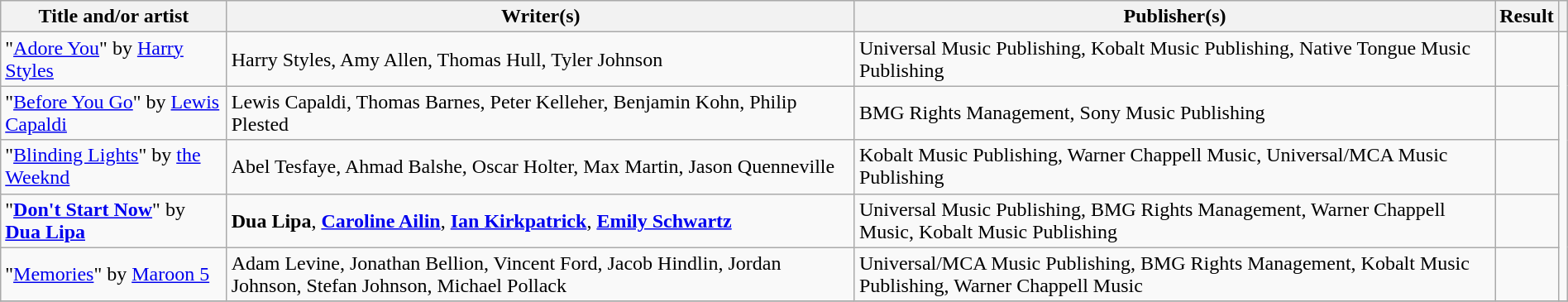<table class="wikitable" width=100%>
<tr>
<th scope="col">Title and/or artist</th>
<th scope="col">Writer(s)</th>
<th scope="col">Publisher(s)</th>
<th scope="col">Result</th>
<th scope="col"></th>
</tr>
<tr>
<td>"<a href='#'>Adore You</a>" by <a href='#'>Harry Styles</a></td>
<td>Harry Styles, Amy Allen, Thomas Hull, Tyler Johnson</td>
<td>Universal Music Publishing, Kobalt Music Publishing, Native Tongue Music Publishing</td>
<td></td>
<td rowspan="5"><br><br></td>
</tr>
<tr>
<td>"<a href='#'>Before You Go</a>" by <a href='#'>Lewis Capaldi</a></td>
<td>Lewis Capaldi, Thomas Barnes, Peter Kelleher, Benjamin Kohn, Philip Plested</td>
<td>BMG Rights Management, Sony Music Publishing</td>
<td></td>
</tr>
<tr>
<td>"<a href='#'>Blinding Lights</a>" by <a href='#'>the Weeknd</a></td>
<td>Abel Tesfaye, Ahmad Balshe, Oscar Holter, Max Martin, Jason Quenneville</td>
<td>Kobalt Music Publishing, Warner Chappell Music, Universal/MCA Music Publishing</td>
<td></td>
</tr>
<tr>
<td>"<strong><a href='#'>Don't Start Now</a></strong>" by <strong><a href='#'>Dua Lipa</a></strong></td>
<td><strong>Dua Lipa</strong>, <strong><a href='#'>Caroline Ailin</a></strong>, <strong><a href='#'>Ian Kirkpatrick</a></strong>, <strong><a href='#'>Emily Schwartz</a></strong></td>
<td>Universal Music Publishing, BMG Rights Management, Warner Chappell Music, Kobalt Music Publishing</td>
<td></td>
</tr>
<tr>
<td>"<a href='#'>Memories</a>" by <a href='#'>Maroon 5</a></td>
<td>Adam Levine, Jonathan Bellion, Vincent Ford, Jacob Hindlin, Jordan Johnson, Stefan Johnson, Michael Pollack</td>
<td>Universal/MCA Music Publishing, BMG Rights Management, Kobalt Music Publishing, Warner Chappell Music</td>
<td></td>
</tr>
<tr>
</tr>
</table>
